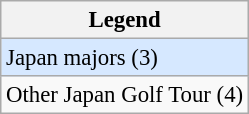<table class="wikitable" style="font-size:95%;">
<tr>
<th>Legend</th>
</tr>
<tr style="background:#D6E8FF;">
<td>Japan majors (3)</td>
</tr>
<tr>
<td>Other Japan Golf Tour (4)</td>
</tr>
</table>
